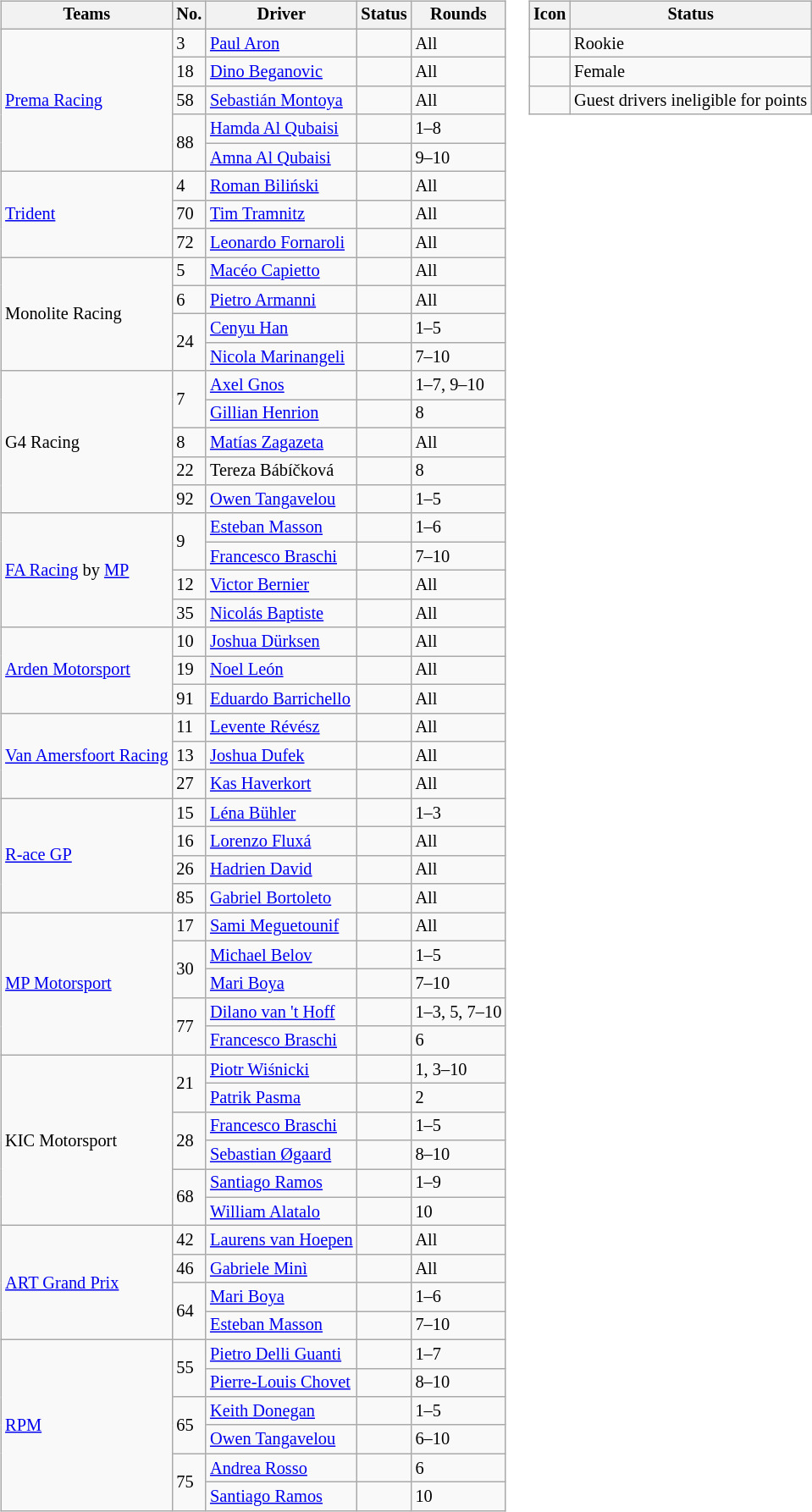<table>
<tr>
<td><br><table class="wikitable" style="font-size: 85%;">
<tr>
<th>Teams</th>
<th>No.</th>
<th>Driver</th>
<th>Status</th>
<th>Rounds</th>
</tr>
<tr>
<td rowspan=5> <a href='#'>Prema Racing</a></td>
<td>3</td>
<td> <a href='#'>Paul Aron</a></td>
<td></td>
<td>All</td>
</tr>
<tr>
<td>18</td>
<td> <a href='#'>Dino Beganovic</a></td>
<td></td>
<td>All</td>
</tr>
<tr>
<td>58</td>
<td> <a href='#'>Sebastián Montoya</a></td>
<td align=center></td>
<td>All</td>
</tr>
<tr>
<td rowspan=2>88</td>
<td> <a href='#'>Hamda Al Qubaisi</a></td>
<td align=center></td>
<td>1–8</td>
</tr>
<tr>
<td> <a href='#'>Amna Al Qubaisi</a></td>
<td align=center> </td>
<td>9–10</td>
</tr>
<tr>
<td rowspan=3> <a href='#'>Trident</a></td>
<td>4</td>
<td> <a href='#'>Roman Biliński</a></td>
<td align=center></td>
<td>All</td>
</tr>
<tr>
<td>70</td>
<td> <a href='#'>Tim Tramnitz</a></td>
<td align=center></td>
<td>All</td>
</tr>
<tr>
<td>72</td>
<td> <a href='#'>Leonardo Fornaroli</a></td>
<td align=center></td>
<td>All</td>
</tr>
<tr>
<td rowspan=4> Monolite Racing</td>
<td>5</td>
<td> <a href='#'>Macéo Capietto</a></td>
<td align=center></td>
<td>All</td>
</tr>
<tr>
<td>6</td>
<td> <a href='#'>Pietro Armanni</a></td>
<td align=center></td>
<td>All</td>
</tr>
<tr>
<td rowspan=2>24</td>
<td> <a href='#'>Cenyu Han</a></td>
<td align=center></td>
<td>1–5</td>
</tr>
<tr>
<td> <a href='#'>Nicola Marinangeli</a></td>
<td></td>
<td>7–10</td>
</tr>
<tr>
<td rowspan=5> G4 Racing</td>
<td rowspan=2>7</td>
<td> <a href='#'>Axel Gnos</a></td>
<td></td>
<td>1–7, 9–10</td>
</tr>
<tr>
<td> <a href='#'>Gillian Henrion</a></td>
<td align=center></td>
<td>8</td>
</tr>
<tr>
<td>8</td>
<td> <a href='#'>Matías Zagazeta</a></td>
<td align=center></td>
<td>All</td>
</tr>
<tr>
<td>22</td>
<td> Tereza Bábíčková</td>
<td align=center> </td>
<td>8</td>
</tr>
<tr>
<td>92</td>
<td> <a href='#'>Owen Tangavelou</a></td>
<td align=center></td>
<td>1–5</td>
</tr>
<tr>
<td rowspan=4> <a href='#'>FA Racing</a> by <a href='#'>MP</a></td>
<td rowspan=2>9</td>
<td> <a href='#'>Esteban Masson</a></td>
<td align=center></td>
<td>1–6</td>
</tr>
<tr>
<td> <a href='#'>Francesco Braschi</a></td>
<td align=center></td>
<td>7–10</td>
</tr>
<tr>
<td>12</td>
<td> <a href='#'>Victor Bernier</a></td>
<td align=center></td>
<td>All</td>
</tr>
<tr>
<td>35</td>
<td> <a href='#'>Nicolás Baptiste</a></td>
<td align=center></td>
<td>All</td>
</tr>
<tr>
<td rowspan=3> <a href='#'>Arden Motorsport</a></td>
<td>10</td>
<td> <a href='#'>Joshua Dürksen</a></td>
<td align=center></td>
<td>All</td>
</tr>
<tr>
<td>19</td>
<td> <a href='#'>Noel León</a></td>
<td align=center></td>
<td>All</td>
</tr>
<tr>
<td>91</td>
<td> <a href='#'>Eduardo Barrichello</a></td>
<td></td>
<td>All</td>
</tr>
<tr>
<td rowspan=3> <a href='#'>Van Amersfoort Racing</a></td>
<td>11</td>
<td> <a href='#'>Levente Révész</a></td>
<td></td>
<td>All</td>
</tr>
<tr>
<td>13</td>
<td> <a href='#'>Joshua Dufek</a></td>
<td align=center></td>
<td>All</td>
</tr>
<tr>
<td>27</td>
<td> <a href='#'>Kas Haverkort</a></td>
<td></td>
<td>All</td>
</tr>
<tr>
<td rowspan=4> <a href='#'>R-ace GP</a></td>
<td>15</td>
<td> <a href='#'>Léna Bühler</a></td>
<td align=center></td>
<td>1–3</td>
</tr>
<tr>
<td>16</td>
<td> <a href='#'>Lorenzo Fluxá</a></td>
<td></td>
<td>All</td>
</tr>
<tr>
<td>26</td>
<td> <a href='#'>Hadrien David</a></td>
<td></td>
<td>All</td>
</tr>
<tr>
<td>85</td>
<td> <a href='#'>Gabriel Bortoleto</a></td>
<td></td>
<td>All</td>
</tr>
<tr>
<td rowspan=5> <a href='#'>MP Motorsport</a></td>
<td>17</td>
<td> <a href='#'>Sami Meguetounif</a></td>
<td align=center></td>
<td>All</td>
</tr>
<tr>
<td rowspan=2>30</td>
<td> <a href='#'>Michael Belov</a></td>
<td></td>
<td>1–5</td>
</tr>
<tr>
<td> <a href='#'>Mari Boya</a></td>
<td></td>
<td>7–10</td>
</tr>
<tr>
<td rowspan=2>77</td>
<td> <a href='#'>Dilano van 't Hoff</a></td>
<td></td>
<td nowrap>1–3, 5, 7–10</td>
</tr>
<tr>
<td> <a href='#'>Francesco Braschi</a></td>
<td align=center></td>
<td>6</td>
</tr>
<tr>
<td rowspan=6> KIC Motorsport</td>
<td rowspan=2>21</td>
<td> <a href='#'>Piotr Wiśnicki</a></td>
<td align=center></td>
<td>1, 3–10</td>
</tr>
<tr>
<td> <a href='#'>Patrik Pasma</a></td>
<td></td>
<td>2</td>
</tr>
<tr>
<td rowspan=2>28</td>
<td> <a href='#'>Francesco Braschi</a></td>
<td align=center></td>
<td>1–5</td>
</tr>
<tr>
<td> <a href='#'>Sebastian Øgaard</a></td>
<td align=center></td>
<td>8–10</td>
</tr>
<tr>
<td rowspan=2>68</td>
<td> <a href='#'>Santiago Ramos</a></td>
<td align=center></td>
<td>1–9</td>
</tr>
<tr>
<td> <a href='#'>William Alatalo</a></td>
<td align=center></td>
<td>10</td>
</tr>
<tr>
<td rowspan=4> <a href='#'>ART Grand Prix</a></td>
<td>42</td>
<td nowrap> <a href='#'>Laurens van Hoepen</a></td>
<td align=center></td>
<td>All</td>
</tr>
<tr>
<td>46</td>
<td> <a href='#'>Gabriele Minì</a></td>
<td></td>
<td>All</td>
</tr>
<tr>
<td rowspan=2>64</td>
<td> <a href='#'>Mari Boya</a></td>
<td></td>
<td>1–6</td>
</tr>
<tr>
<td> <a href='#'>Esteban Masson</a></td>
<td align=center></td>
<td>7–10</td>
</tr>
<tr>
<td rowspan=6> <a href='#'>RPM</a></td>
<td rowspan=2>55</td>
<td> <a href='#'>Pietro Delli Guanti</a></td>
<td></td>
<td>1–7</td>
</tr>
<tr>
<td> <a href='#'>Pierre-Louis Chovet</a></td>
<td align=center></td>
<td>8–10</td>
</tr>
<tr>
<td rowspan=2>65</td>
<td> <a href='#'>Keith Donegan</a></td>
<td></td>
<td>1–5</td>
</tr>
<tr>
<td> <a href='#'>Owen Tangavelou</a></td>
<td align=center></td>
<td>6–10</td>
</tr>
<tr>
<td rowspan=2>75</td>
<td> <a href='#'>Andrea Rosso</a></td>
<td></td>
<td>6</td>
</tr>
<tr>
<td> <a href='#'>Santiago Ramos</a></td>
<td align=center></td>
<td>10</td>
</tr>
</table>
</td>
<td valign=top><br><table class="wikitable" style="font-size: 85%;">
<tr>
<th>Icon</th>
<th>Status</th>
</tr>
<tr>
<td align=center></td>
<td>Rookie</td>
</tr>
<tr>
<td align=center></td>
<td>Female</td>
</tr>
<tr>
<td align=center></td>
<td>Guest drivers ineligible for points</td>
</tr>
</table>
</td>
</tr>
</table>
